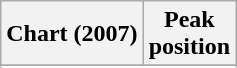<table class="wikitable sortable">
<tr>
<th>Chart (2007)</th>
<th>Peak<br>position</th>
</tr>
<tr>
</tr>
<tr>
</tr>
</table>
